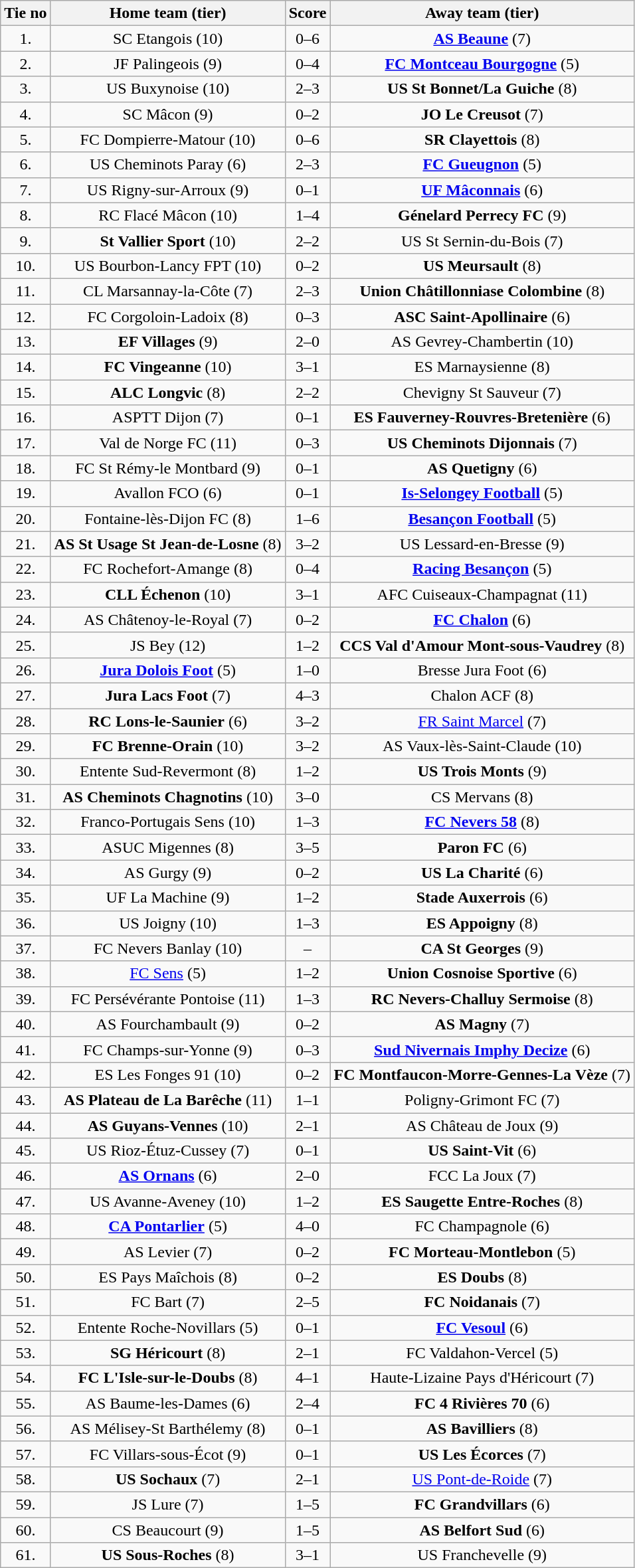<table class="wikitable" style="text-align: center">
<tr>
<th>Tie no</th>
<th>Home team (tier)</th>
<th>Score</th>
<th>Away team (tier)</th>
</tr>
<tr>
<td>1.</td>
<td>SC Etangois (10)</td>
<td>0–6</td>
<td><strong><a href='#'>AS Beaune</a></strong> (7)</td>
</tr>
<tr>
<td>2.</td>
<td>JF Palingeois (9)</td>
<td>0–4</td>
<td><strong><a href='#'>FC Montceau Bourgogne</a></strong> (5)</td>
</tr>
<tr>
<td>3.</td>
<td>US Buxynoise (10)</td>
<td>2–3</td>
<td><strong>US St Bonnet/La Guiche</strong> (8)</td>
</tr>
<tr>
<td>4.</td>
<td>SC Mâcon (9)</td>
<td>0–2</td>
<td><strong>JO Le Creusot</strong> (7)</td>
</tr>
<tr>
<td>5.</td>
<td>FC Dompierre-Matour (10)</td>
<td>0–6</td>
<td><strong>SR Clayettois</strong> (8)</td>
</tr>
<tr>
<td>6.</td>
<td>US Cheminots Paray (6)</td>
<td>2–3</td>
<td><strong><a href='#'>FC Gueugnon</a></strong> (5)</td>
</tr>
<tr>
<td>7.</td>
<td>US Rigny-sur-Arroux (9)</td>
<td>0–1</td>
<td><strong><a href='#'>UF Mâconnais</a></strong> (6)</td>
</tr>
<tr>
<td>8.</td>
<td>RC Flacé Mâcon (10)</td>
<td>1–4</td>
<td><strong>Génelard Perrecy FC</strong> (9)</td>
</tr>
<tr>
<td>9.</td>
<td><strong>St Vallier Sport</strong> (10)</td>
<td>2–2 </td>
<td>US St Sernin-du-Bois (7)</td>
</tr>
<tr>
<td>10.</td>
<td>US Bourbon-Lancy FPT (10)</td>
<td>0–2</td>
<td><strong>US Meursault</strong> (8)</td>
</tr>
<tr>
<td>11.</td>
<td>CL Marsannay-la-Côte (7)</td>
<td>2–3 </td>
<td><strong>Union Châtillonniase Colombine</strong> (8)</td>
</tr>
<tr>
<td>12.</td>
<td>FC Corgoloin-Ladoix (8)</td>
<td>0–3</td>
<td><strong>ASC Saint-Apollinaire</strong> (6)</td>
</tr>
<tr>
<td>13.</td>
<td><strong>EF Villages</strong> (9)</td>
<td>2–0</td>
<td>AS Gevrey-Chambertin (10)</td>
</tr>
<tr>
<td>14.</td>
<td><strong>FC Vingeanne</strong> (10)</td>
<td>3–1</td>
<td>ES Marnaysienne (8)</td>
</tr>
<tr>
<td>15.</td>
<td><strong>ALC Longvic</strong> (8)</td>
<td>2–2 </td>
<td>Chevigny St Sauveur (7)</td>
</tr>
<tr>
<td>16.</td>
<td>ASPTT Dijon (7)</td>
<td>0–1</td>
<td><strong>ES Fauverney-Rouvres-Bretenière</strong> (6)</td>
</tr>
<tr>
<td>17.</td>
<td>Val de Norge FC (11)</td>
<td>0–3</td>
<td><strong>US Cheminots Dijonnais</strong> (7)</td>
</tr>
<tr>
<td>18.</td>
<td>FC St Rémy-le Montbard (9)</td>
<td>0–1</td>
<td><strong>AS Quetigny</strong> (6)</td>
</tr>
<tr>
<td>19.</td>
<td>Avallon FCO (6)</td>
<td>0–1</td>
<td><strong><a href='#'>Is-Selongey Football</a></strong> (5)</td>
</tr>
<tr>
<td>20.</td>
<td>Fontaine-lès-Dijon FC (8)</td>
<td>1–6</td>
<td><strong><a href='#'>Besançon Football</a></strong> (5)</td>
</tr>
<tr>
<td>21.</td>
<td><strong>AS St Usage St Jean-de-Losne</strong> (8)</td>
<td>3–2 </td>
<td>US Lessard-en-Bresse (9)</td>
</tr>
<tr>
<td>22.</td>
<td>FC Rochefort-Amange (8)</td>
<td>0–4</td>
<td><strong><a href='#'>Racing Besançon</a></strong> (5)</td>
</tr>
<tr>
<td>23.</td>
<td><strong>CLL Échenon</strong> (10)</td>
<td>3–1</td>
<td>AFC Cuiseaux-Champagnat (11)</td>
</tr>
<tr>
<td>24.</td>
<td>AS Châtenoy-le-Royal (7)</td>
<td>0–2</td>
<td><strong><a href='#'>FC Chalon</a></strong> (6)</td>
</tr>
<tr>
<td>25.</td>
<td>JS Bey (12)</td>
<td>1–2</td>
<td><strong>CCS Val d'Amour Mont-sous-Vaudrey</strong> (8)</td>
</tr>
<tr>
<td>26.</td>
<td><strong><a href='#'>Jura Dolois Foot</a></strong> (5)</td>
<td>1–0</td>
<td>Bresse Jura Foot (6)</td>
</tr>
<tr>
<td>27.</td>
<td><strong>Jura Lacs Foot</strong> (7)</td>
<td>4–3 </td>
<td>Chalon ACF (8)</td>
</tr>
<tr>
<td>28.</td>
<td><strong>RC Lons-le-Saunier</strong> (6)</td>
<td>3–2</td>
<td><a href='#'>FR Saint Marcel</a> (7)</td>
</tr>
<tr>
<td>29.</td>
<td><strong>FC Brenne-Orain</strong> (10)</td>
<td>3–2</td>
<td>AS Vaux-lès-Saint-Claude (10)</td>
</tr>
<tr>
<td>30.</td>
<td>Entente Sud-Revermont (8)</td>
<td>1–2 </td>
<td><strong>US Trois Monts</strong> (9)</td>
</tr>
<tr>
<td>31.</td>
<td><strong>AS Cheminots Chagnotins</strong> (10)</td>
<td>3–0</td>
<td>CS Mervans (8)</td>
</tr>
<tr>
<td>32.</td>
<td>Franco-Portugais Sens (10)</td>
<td>1–3</td>
<td><strong><a href='#'>FC Nevers 58</a></strong> (8)</td>
</tr>
<tr>
<td>33.</td>
<td>ASUC Migennes (8)</td>
<td>3–5 </td>
<td><strong>Paron FC</strong> (6)</td>
</tr>
<tr>
<td>34.</td>
<td>AS Gurgy (9)</td>
<td>0–2</td>
<td><strong>US La Charité</strong> (6)</td>
</tr>
<tr>
<td>35.</td>
<td>UF La Machine (9)</td>
<td>1–2</td>
<td><strong>Stade Auxerrois</strong> (6)</td>
</tr>
<tr>
<td>36.</td>
<td>US Joigny (10)</td>
<td>1–3 </td>
<td><strong>ES Appoigny</strong> (8)</td>
</tr>
<tr>
<td>37.</td>
<td>FC Nevers Banlay (10)</td>
<td>–</td>
<td><strong>CA St Georges</strong> (9)</td>
</tr>
<tr>
<td>38.</td>
<td><a href='#'>FC Sens</a> (5)</td>
<td>1–2</td>
<td><strong>Union Cosnoise Sportive</strong> (6)</td>
</tr>
<tr>
<td>39.</td>
<td>FC Persévérante Pontoise (11)</td>
<td>1–3</td>
<td><strong>RC Nevers-Challuy Sermoise</strong> (8)</td>
</tr>
<tr>
<td>40.</td>
<td>AS Fourchambault (9)</td>
<td>0–2</td>
<td><strong>AS Magny</strong> (7)</td>
</tr>
<tr>
<td>41.</td>
<td>FC Champs-sur-Yonne (9)</td>
<td>0–3</td>
<td><strong><a href='#'>Sud Nivernais Imphy Decize</a></strong> (6)</td>
</tr>
<tr>
<td>42.</td>
<td>ES Les Fonges 91 (10)</td>
<td>0–2</td>
<td><strong>FC Montfaucon-Morre-Gennes-La Vèze</strong> (7)</td>
</tr>
<tr>
<td>43.</td>
<td><strong>AS Plateau de La Barêche</strong> (11)</td>
<td>1–1 </td>
<td>Poligny-Grimont FC (7)</td>
</tr>
<tr>
<td>44.</td>
<td><strong>AS Guyans-Vennes</strong> (10)</td>
<td>2–1</td>
<td>AS Château de Joux (9)</td>
</tr>
<tr>
<td>45.</td>
<td>US Rioz-Étuz-Cussey (7)</td>
<td>0–1</td>
<td><strong>US Saint-Vit</strong> (6)</td>
</tr>
<tr>
<td>46.</td>
<td><strong><a href='#'>AS Ornans</a></strong> (6)</td>
<td>2–0</td>
<td>FCC La Joux (7)</td>
</tr>
<tr>
<td>47.</td>
<td>US Avanne-Aveney (10)</td>
<td>1–2 </td>
<td><strong>ES Saugette Entre-Roches</strong> (8)</td>
</tr>
<tr>
<td>48.</td>
<td><strong><a href='#'>CA Pontarlier</a></strong> (5)</td>
<td>4–0</td>
<td>FC Champagnole (6)</td>
</tr>
<tr>
<td>49.</td>
<td>AS Levier (7)</td>
<td>0–2</td>
<td><strong>FC Morteau-Montlebon</strong> (5)</td>
</tr>
<tr>
<td>50.</td>
<td>ES Pays Maîchois (8)</td>
<td>0–2</td>
<td><strong>ES Doubs</strong> (8)</td>
</tr>
<tr>
<td>51.</td>
<td>FC Bart (7)</td>
<td>2–5</td>
<td><strong>FC Noidanais</strong> (7)</td>
</tr>
<tr>
<td>52.</td>
<td>Entente Roche-Novillars (5)</td>
<td>0–1</td>
<td><strong><a href='#'>FC Vesoul</a></strong> (6)</td>
</tr>
<tr>
<td>53.</td>
<td><strong>SG Héricourt</strong> (8)</td>
<td>2–1 </td>
<td>FC Valdahon-Vercel (5)</td>
</tr>
<tr>
<td>54.</td>
<td><strong>FC L'Isle-sur-le-Doubs</strong> (8)</td>
<td>4–1</td>
<td>Haute-Lizaine Pays d'Héricourt (7)</td>
</tr>
<tr>
<td>55.</td>
<td>AS Baume-les-Dames (6)</td>
<td>2–4</td>
<td><strong>FC 4 Rivières 70</strong> (6)</td>
</tr>
<tr>
<td>56.</td>
<td>AS Mélisey-St Barthélemy (8)</td>
<td>0–1</td>
<td><strong>AS Bavilliers</strong> (8)</td>
</tr>
<tr>
<td>57.</td>
<td>FC Villars-sous-Écot (9)</td>
<td>0–1</td>
<td><strong>US Les Écorces</strong> (7)</td>
</tr>
<tr>
<td>58.</td>
<td><strong>US Sochaux</strong> (7)</td>
<td>2–1</td>
<td><a href='#'>US Pont-de-Roide</a> (7)</td>
</tr>
<tr>
<td>59.</td>
<td>JS Lure (7)</td>
<td>1–5</td>
<td><strong>FC Grandvillars</strong> (6)</td>
</tr>
<tr>
<td>60.</td>
<td>CS Beaucourt (9)</td>
<td>1–5</td>
<td><strong>AS Belfort Sud</strong> (6)</td>
</tr>
<tr>
<td>61.</td>
<td><strong>US Sous-Roches</strong> (8)</td>
<td>3–1</td>
<td>US Franchevelle (9)</td>
</tr>
</table>
